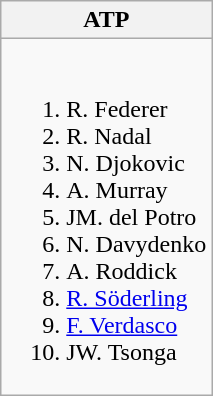<table class="wikitable">
<tr>
<th>ATP</th>
</tr>
<tr style="vertical-align: top;">
<td style="white-space: nowrap;"><br><ol><li> R. Federer</li><li> R. Nadal</li><li> N. Djokovic</li><li> A. Murray</li><li> JM. del Potro</li><li> N. Davydenko</li><li> A. Roddick</li><li> <a href='#'>R. Söderling</a></li><li> <a href='#'>F. Verdasco</a></li><li> JW. Tsonga</li></ol></td>
</tr>
</table>
